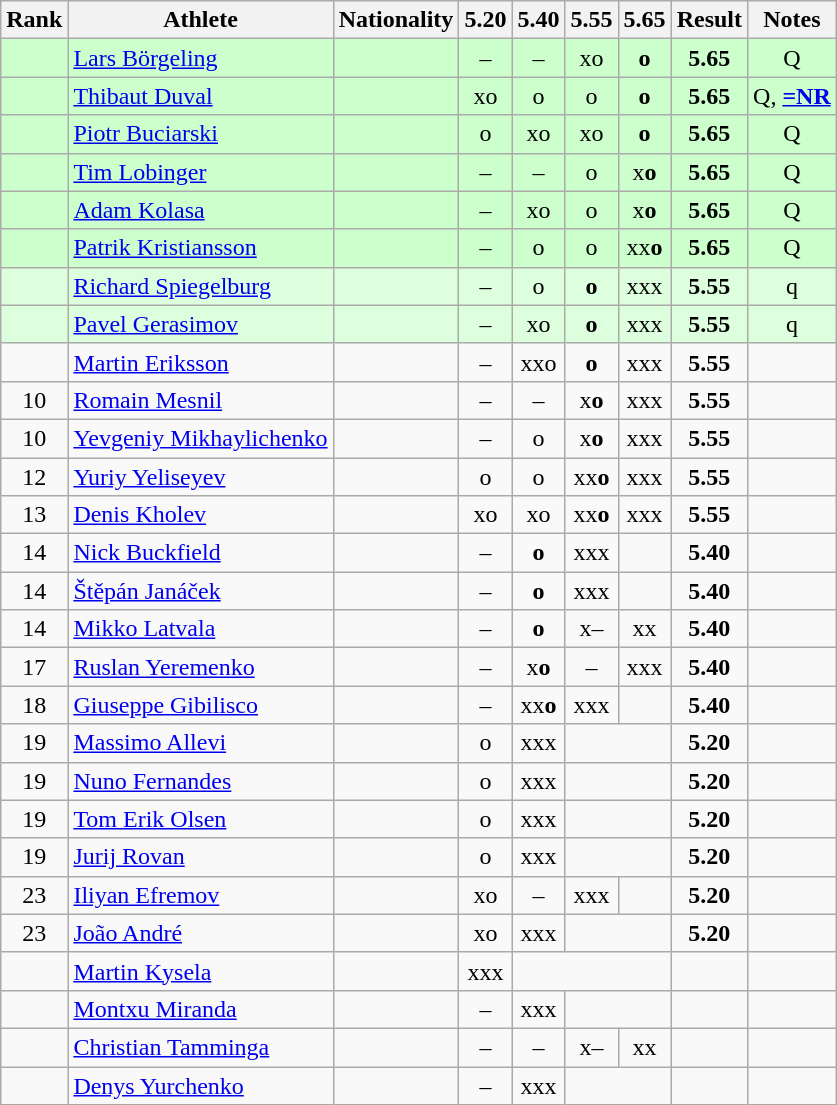<table class="wikitable sortable" style="text-align:center">
<tr>
<th>Rank</th>
<th>Athlete</th>
<th>Nationality</th>
<th>5.20</th>
<th>5.40</th>
<th>5.55</th>
<th>5.65</th>
<th>Result</th>
<th>Notes</th>
</tr>
<tr bgcolor=ccffcc>
<td></td>
<td align="left"><a href='#'>Lars Börgeling</a></td>
<td align=left></td>
<td>–</td>
<td>–</td>
<td>xo</td>
<td><strong>o</strong></td>
<td><strong>5.65</strong></td>
<td>Q</td>
</tr>
<tr bgcolor=ccffcc>
<td></td>
<td align="left"><a href='#'>Thibaut Duval</a></td>
<td align=left></td>
<td>xo</td>
<td>o</td>
<td>o</td>
<td><strong>o</strong></td>
<td><strong>5.65</strong></td>
<td>Q, <strong><a href='#'>=NR</a></strong></td>
</tr>
<tr bgcolor=ccffcc>
<td></td>
<td align="left"><a href='#'>Piotr Buciarski</a></td>
<td align=left></td>
<td>o</td>
<td>xo</td>
<td>xo</td>
<td><strong>o</strong></td>
<td><strong>5.65</strong></td>
<td>Q</td>
</tr>
<tr bgcolor=ccffcc>
<td></td>
<td align="left"><a href='#'>Tim Lobinger</a></td>
<td align=left></td>
<td>–</td>
<td>–</td>
<td>o</td>
<td>x<strong>o</strong></td>
<td><strong>5.65</strong></td>
<td>Q</td>
</tr>
<tr bgcolor=ccffcc>
<td></td>
<td align="left"><a href='#'>Adam Kolasa</a></td>
<td align=left></td>
<td>–</td>
<td>xo</td>
<td>o</td>
<td>x<strong>o</strong></td>
<td><strong>5.65</strong></td>
<td>Q</td>
</tr>
<tr bgcolor=ccffcc>
<td></td>
<td align="left"><a href='#'>Patrik Kristiansson</a></td>
<td align=left></td>
<td>–</td>
<td>o</td>
<td>o</td>
<td>xx<strong>o</strong></td>
<td><strong>5.65</strong></td>
<td>Q</td>
</tr>
<tr bgcolor=ddffdd>
<td></td>
<td align="left"><a href='#'>Richard Spiegelburg</a></td>
<td align=left></td>
<td>–</td>
<td>o</td>
<td><strong>o</strong></td>
<td>xxx</td>
<td><strong>5.55</strong></td>
<td>q</td>
</tr>
<tr bgcolor=ddffdd>
<td></td>
<td align="left"><a href='#'>Pavel Gerasimov</a></td>
<td align=left></td>
<td>–</td>
<td>xo</td>
<td><strong>o</strong></td>
<td>xxx</td>
<td><strong>5.55</strong></td>
<td>q</td>
</tr>
<tr>
<td></td>
<td align="left"><a href='#'>Martin Eriksson</a></td>
<td align=left></td>
<td>–</td>
<td>xxo</td>
<td><strong>o</strong></td>
<td>xxx</td>
<td><strong>5.55</strong></td>
<td></td>
</tr>
<tr>
<td>10</td>
<td align="left"><a href='#'>Romain Mesnil</a></td>
<td align=left></td>
<td>–</td>
<td>–</td>
<td>x<strong>o</strong></td>
<td>xxx</td>
<td><strong>5.55</strong></td>
<td></td>
</tr>
<tr>
<td>10</td>
<td align="left"><a href='#'>Yevgeniy Mikhaylichenko</a></td>
<td align=left></td>
<td>–</td>
<td>o</td>
<td>x<strong>o</strong></td>
<td>xxx</td>
<td><strong>5.55</strong></td>
<td></td>
</tr>
<tr>
<td>12</td>
<td align="left"><a href='#'>Yuriy Yeliseyev</a></td>
<td align=left></td>
<td>o</td>
<td>o</td>
<td>xx<strong>o</strong></td>
<td>xxx</td>
<td><strong>5.55</strong></td>
<td></td>
</tr>
<tr>
<td>13</td>
<td align="left"><a href='#'>Denis Kholev</a></td>
<td align=left></td>
<td>xo</td>
<td>xo</td>
<td>xx<strong>o</strong></td>
<td>xxx</td>
<td><strong>5.55</strong></td>
<td></td>
</tr>
<tr>
<td>14</td>
<td align="left"><a href='#'>Nick Buckfield</a></td>
<td align=left></td>
<td>–</td>
<td><strong>o</strong></td>
<td>xxx</td>
<td></td>
<td><strong>5.40</strong></td>
<td></td>
</tr>
<tr>
<td>14</td>
<td align="left"><a href='#'>Štěpán Janáček</a></td>
<td align=left></td>
<td>–</td>
<td><strong>o</strong></td>
<td>xxx</td>
<td></td>
<td><strong>5.40</strong></td>
<td></td>
</tr>
<tr>
<td>14</td>
<td align="left"><a href='#'>Mikko Latvala</a></td>
<td align=left></td>
<td>–</td>
<td><strong>o</strong></td>
<td>x–</td>
<td>xx</td>
<td><strong>5.40</strong></td>
<td></td>
</tr>
<tr>
<td>17</td>
<td align="left"><a href='#'>Ruslan Yeremenko</a></td>
<td align=left></td>
<td>–</td>
<td>x<strong>o</strong></td>
<td>–</td>
<td>xxx</td>
<td><strong>5.40</strong></td>
<td></td>
</tr>
<tr>
<td>18</td>
<td align="left"><a href='#'>Giuseppe Gibilisco</a></td>
<td align=left></td>
<td>–</td>
<td>xx<strong>o</strong></td>
<td>xxx</td>
<td></td>
<td><strong>5.40</strong></td>
<td></td>
</tr>
<tr>
<td>19</td>
<td align="left"><a href='#'>Massimo Allevi</a></td>
<td align=left></td>
<td>o</td>
<td>xxx</td>
<td colspan=2></td>
<td><strong>5.20</strong></td>
<td></td>
</tr>
<tr>
<td>19</td>
<td align="left"><a href='#'>Nuno Fernandes</a></td>
<td align=left></td>
<td>o</td>
<td>xxx</td>
<td colspan=2></td>
<td><strong>5.20</strong></td>
<td></td>
</tr>
<tr>
<td>19</td>
<td align="left"><a href='#'>Tom Erik Olsen</a></td>
<td align=left></td>
<td>o</td>
<td>xxx</td>
<td colspan=2></td>
<td><strong>5.20</strong></td>
<td></td>
</tr>
<tr>
<td>19</td>
<td align="left"><a href='#'>Jurij Rovan</a></td>
<td align=left></td>
<td>o</td>
<td>xxx</td>
<td colspan=2></td>
<td><strong>5.20</strong></td>
<td></td>
</tr>
<tr>
<td>23</td>
<td align="left"><a href='#'>Iliyan Efremov</a></td>
<td align=left></td>
<td>xo</td>
<td>–</td>
<td>xxx</td>
<td></td>
<td><strong>5.20</strong></td>
<td></td>
</tr>
<tr>
<td>23</td>
<td align="left"><a href='#'>João André</a></td>
<td align=left></td>
<td>xo</td>
<td>xxx</td>
<td colspan=2></td>
<td><strong>5.20</strong></td>
<td></td>
</tr>
<tr>
<td></td>
<td align="left"><a href='#'>Martin Kysela</a></td>
<td align=left></td>
<td>xxx</td>
<td colspan=3></td>
<td><strong></strong></td>
<td></td>
</tr>
<tr>
<td></td>
<td align="left"><a href='#'>Montxu Miranda</a></td>
<td align=left></td>
<td>–</td>
<td>xxx</td>
<td colspan=2></td>
<td><strong></strong></td>
<td></td>
</tr>
<tr>
<td></td>
<td align="left"><a href='#'>Christian Tamminga</a></td>
<td align=left></td>
<td>–</td>
<td>–</td>
<td>x–</td>
<td>xx</td>
<td><strong></strong></td>
<td></td>
</tr>
<tr>
<td></td>
<td align="left"><a href='#'>Denys Yurchenko</a></td>
<td align=left></td>
<td>–</td>
<td>xxx</td>
<td colspan=2></td>
<td><strong></strong></td>
<td></td>
</tr>
</table>
